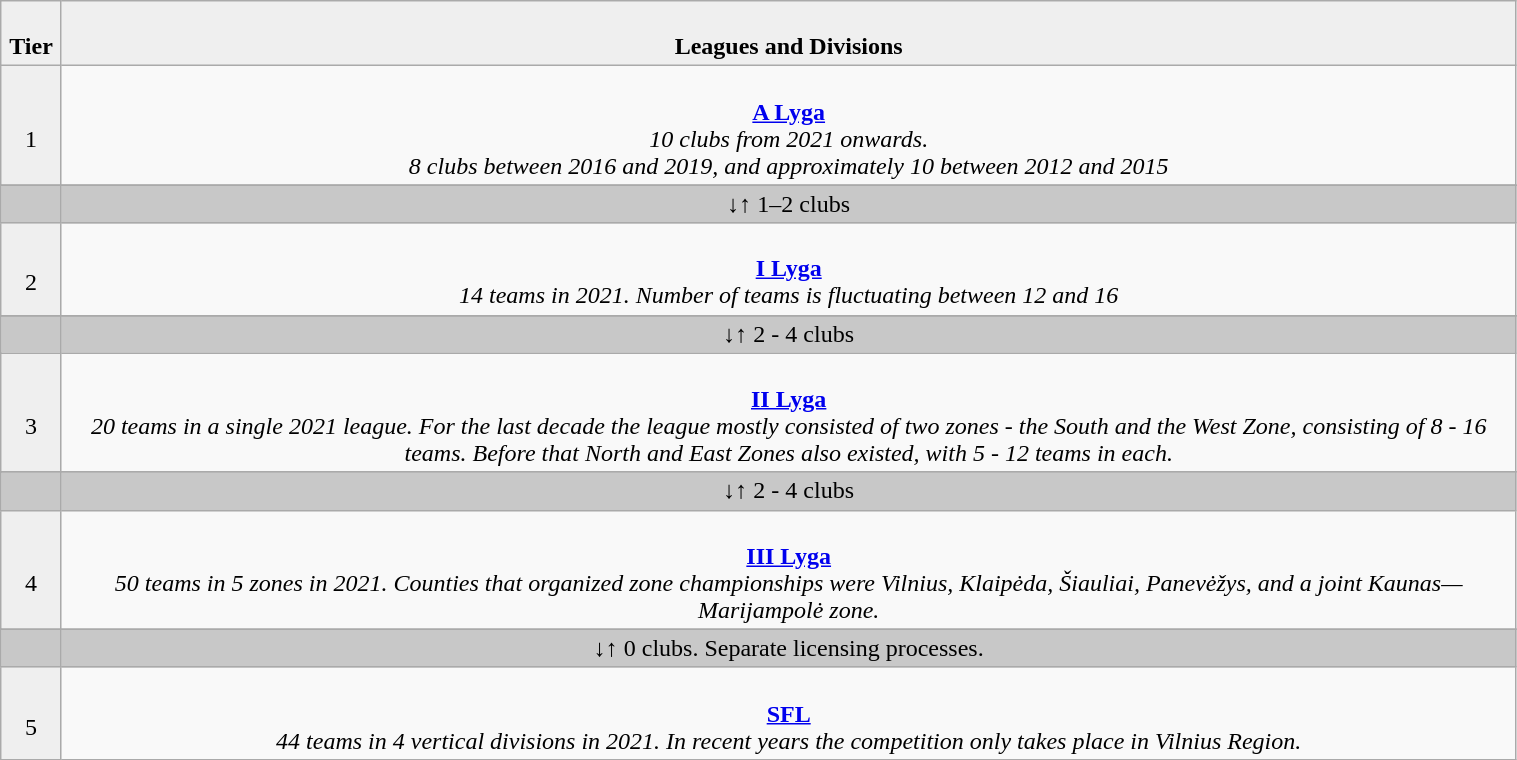<table class="wikitable" style="text-align:center; width:80%;">
<tr style="background:#efefef;">
<td style="width:4%; text-align:center;"><br><strong>Tier</strong></td>
<td colspan="12"  style="width:96%; text-align:center;"><br><strong>Leagues and Divisions</strong></td>
</tr>
<tr>
<td style="text-align:center; width:4%; background:#efefef;"><br>1</td>
<td colspan="12"  style="width:96%; text-align:center;"><br><strong><a href='#'>A Lyga</a></strong><br>
<em>10 clubs from 2021 onwards. <br>8 clubs between 2016 and 2019, and approximately 10 between 2012 and 2015</em><br></td>
</tr>
<tr>
</tr>
<tr style="background:#c8c8c8">
<td style="width:4%;"></td>
<td colspan="9" style="width:96%;">↓↑ 1–2 clubs</td>
</tr>
<tr>
<td style="text-align:center; width:4%; background:#efefef;"><br>2</td>
<td colspan="12"  style="width:96%; text-align:center;"><br><strong><a href='#'>I Lyga</a></strong><br>
<em>14 teams in 2021. Number of teams is fluctuating between 12 and 16 </em><br></td>
</tr>
<tr>
</tr>
<tr style="background:#c8c8c8">
<td style="width:4%;"></td>
<td colspan="9" style="width:96%;">↓↑ 2 - 4 clubs</td>
</tr>
<tr>
<td style="text-align:center; width:4%; background:#efefef;"><br>3</td>
<td colspan="12"  style="width:96%; text-align:center;"><br><strong><a href='#'>II Lyga</a></strong><br>
<em>20 teams in a single 2021 league. For the last decade the league mostly consisted of two zones - the South and the West Zone, consisting of 8 - 16 teams. Before that North and East Zones also existed, with 5 - 12 teams in each.</em><br></td>
</tr>
<tr>
</tr>
<tr style="background:#c8c8c8">
<td style="width:4%;"></td>
<td colspan="9" style="width:96%;">↓↑ 2 - 4 clubs</td>
</tr>
<tr>
<td style="text-align:center; width:4%; background:#efefef;"><br>4</td>
<td colspan="12"  style="width:96%; text-align:center;"><br><strong><a href='#'>III Lyga</a></strong><br>
<em>50 teams in 5 zones in 2021. Counties that organized zone championships were Vilnius, Klaipėda, Šiauliai, Panevėžys, and a joint Kaunas—Marijampolė zone.</em><br></td>
</tr>
<tr>
</tr>
<tr style="background:#c8c8c8">
<td style="width:4%;"></td>
<td colspan="9" style="width:96%;">↓↑ 0 clubs. Separate licensing processes.</td>
</tr>
<tr>
<td style="text-align:center; width:4%; background:#efefef;"><br>5</td>
<td colspan="12"  style="width:96%; text-align:center;"><br><strong><a href='#'>SFL</a></strong><br>
<em>44 teams in 4 vertical divisions in 2021. In recent years the competition only takes place in Vilnius Region.</em><br></td>
</tr>
</table>
